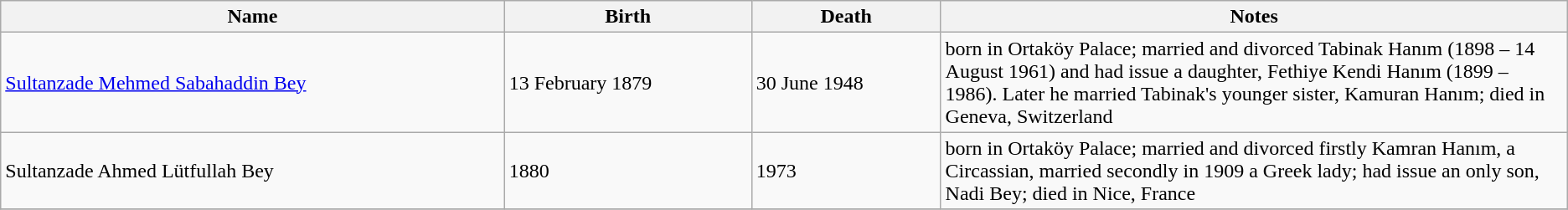<table class="wikitable">
<tr>
<th>Name</th>
<th>Birth</th>
<th>Death</th>
<th style="width:40%;">Notes</th>
</tr>
<tr>
<td><a href='#'>Sultanzade Mehmed Sabahaddin Bey</a></td>
<td>13 February 1879</td>
<td>30 June 1948</td>
<td>born in Ortaköy Palace; married and divorced Tabinak Hanım (1898 – 14 August 1961) and had issue a daughter, Fethiye Kendi Hanım (1899 – 1986). Later he married Tabinak's younger sister, Kamuran Hanım; died in Geneva, Switzerland</td>
</tr>
<tr>
<td>Sultanzade Ahmed Lütfullah Bey</td>
<td>1880</td>
<td>1973</td>
<td>born in Ortaköy Palace; married and divorced firstly Kamran Hanım, a Circassian, married secondly in 1909 a Greek lady; had issue an only son, Nadi Bey; died in Nice, France</td>
</tr>
<tr>
</tr>
</table>
